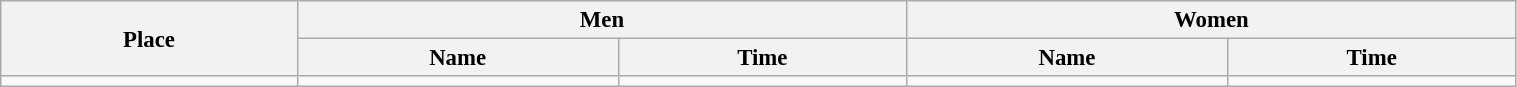<table class=wikitable style="font-size:95%" width="80%">
<tr>
<th rowspan="2">Place</th>
<th colspan="2">Men</th>
<th colspan="2">Women</th>
</tr>
<tr>
<th>Name</th>
<th>Time</th>
<th>Name</th>
<th>Time</th>
</tr>
<tr>
<td align="center"></td>
<td></td>
<td></td>
<td></td>
<td></td>
</tr>
</table>
